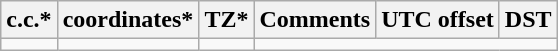<table class="wikitable sortable">
<tr>
<th>c.c.*</th>
<th>coordinates*</th>
<th>TZ*</th>
<th>Comments</th>
<th>UTC offset</th>
<th>DST</th>
</tr>
<tr --->
<td></td>
<td></td>
<td></td>
</tr>
</table>
